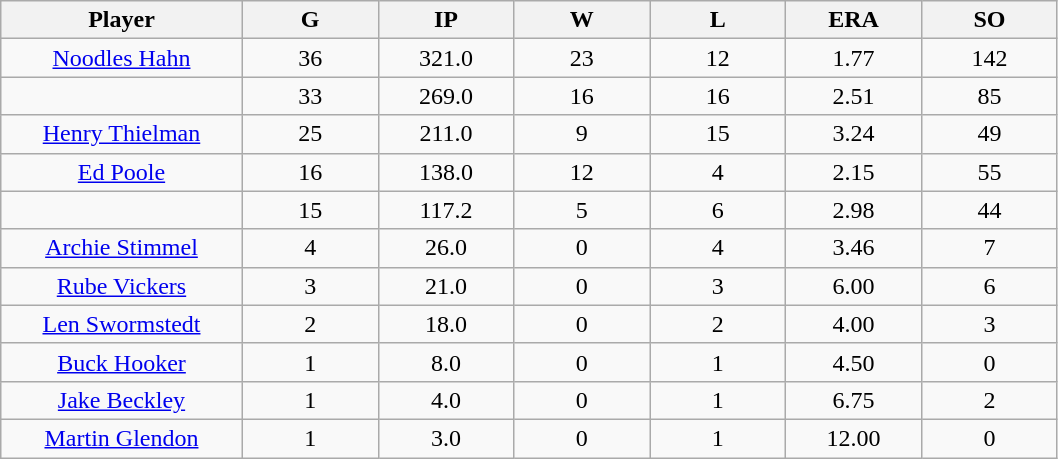<table class="wikitable sortable">
<tr>
<th bgcolor="#DDDDFF" width="16%">Player</th>
<th bgcolor="#DDDDFF" width="9%">G</th>
<th bgcolor="#DDDDFF" width="9%">IP</th>
<th bgcolor="#DDDDFF" width="9%">W</th>
<th bgcolor="#DDDDFF" width="9%">L</th>
<th bgcolor="#DDDDFF" width="9%">ERA</th>
<th bgcolor="#DDDDFF" width="9%">SO</th>
</tr>
<tr align="center">
<td><a href='#'>Noodles Hahn</a></td>
<td>36</td>
<td>321.0</td>
<td>23</td>
<td>12</td>
<td>1.77</td>
<td>142</td>
</tr>
<tr align=center>
<td></td>
<td>33</td>
<td>269.0</td>
<td>16</td>
<td>16</td>
<td>2.51</td>
<td>85</td>
</tr>
<tr align="center">
<td><a href='#'>Henry Thielman</a></td>
<td>25</td>
<td>211.0</td>
<td>9</td>
<td>15</td>
<td>3.24</td>
<td>49</td>
</tr>
<tr align=center>
<td><a href='#'>Ed Poole</a></td>
<td>16</td>
<td>138.0</td>
<td>12</td>
<td>4</td>
<td>2.15</td>
<td>55</td>
</tr>
<tr align=center>
<td></td>
<td>15</td>
<td>117.2</td>
<td>5</td>
<td>6</td>
<td>2.98</td>
<td>44</td>
</tr>
<tr align="center">
<td><a href='#'>Archie Stimmel</a></td>
<td>4</td>
<td>26.0</td>
<td>0</td>
<td>4</td>
<td>3.46</td>
<td>7</td>
</tr>
<tr align=center>
<td><a href='#'>Rube Vickers</a></td>
<td>3</td>
<td>21.0</td>
<td>0</td>
<td>3</td>
<td>6.00</td>
<td>6</td>
</tr>
<tr align=center>
<td><a href='#'>Len Swormstedt</a></td>
<td>2</td>
<td>18.0</td>
<td>0</td>
<td>2</td>
<td>4.00</td>
<td>3</td>
</tr>
<tr align=center>
<td><a href='#'>Buck Hooker</a></td>
<td>1</td>
<td>8.0</td>
<td>0</td>
<td>1</td>
<td>4.50</td>
<td>0</td>
</tr>
<tr align=center>
<td><a href='#'>Jake Beckley</a></td>
<td>1</td>
<td>4.0</td>
<td>0</td>
<td>1</td>
<td>6.75</td>
<td>2</td>
</tr>
<tr align=center>
<td><a href='#'>Martin Glendon</a></td>
<td>1</td>
<td>3.0</td>
<td>0</td>
<td>1</td>
<td>12.00</td>
<td>0</td>
</tr>
</table>
